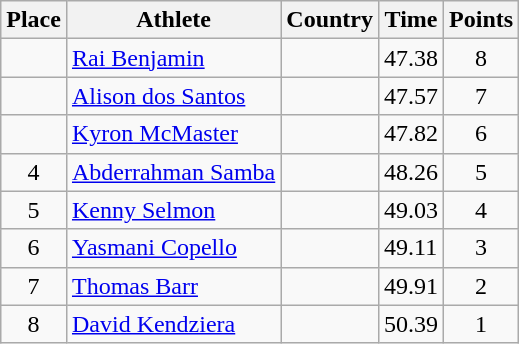<table class="wikitable">
<tr>
<th>Place</th>
<th>Athlete</th>
<th>Country</th>
<th>Time</th>
<th>Points</th>
</tr>
<tr>
<td align=center></td>
<td><a href='#'>Rai Benjamin</a></td>
<td></td>
<td>47.38</td>
<td align=center>8</td>
</tr>
<tr>
<td align=center></td>
<td><a href='#'>Alison dos Santos</a></td>
<td></td>
<td>47.57</td>
<td align=center>7</td>
</tr>
<tr>
<td align=center></td>
<td><a href='#'>Kyron McMaster</a></td>
<td></td>
<td>47.82</td>
<td align=center>6</td>
</tr>
<tr>
<td align=center>4</td>
<td><a href='#'>Abderrahman Samba</a></td>
<td></td>
<td>48.26</td>
<td align=center>5</td>
</tr>
<tr>
<td align=center>5</td>
<td><a href='#'>Kenny Selmon</a></td>
<td></td>
<td>49.03</td>
<td align=center>4</td>
</tr>
<tr>
<td align=center>6</td>
<td><a href='#'>Yasmani Copello</a></td>
<td></td>
<td>49.11</td>
<td align=center>3</td>
</tr>
<tr>
<td align=center>7</td>
<td><a href='#'>Thomas Barr</a></td>
<td></td>
<td>49.91</td>
<td align=center>2</td>
</tr>
<tr>
<td align=center>8</td>
<td><a href='#'>David Kendziera</a></td>
<td></td>
<td>50.39</td>
<td align=center>1</td>
</tr>
</table>
